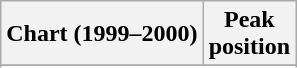<table class="wikitable sortable">
<tr>
<th align="left">Chart (1999–2000)</th>
<th align="center">Peak<br>position</th>
</tr>
<tr>
</tr>
<tr>
</tr>
<tr>
</tr>
</table>
